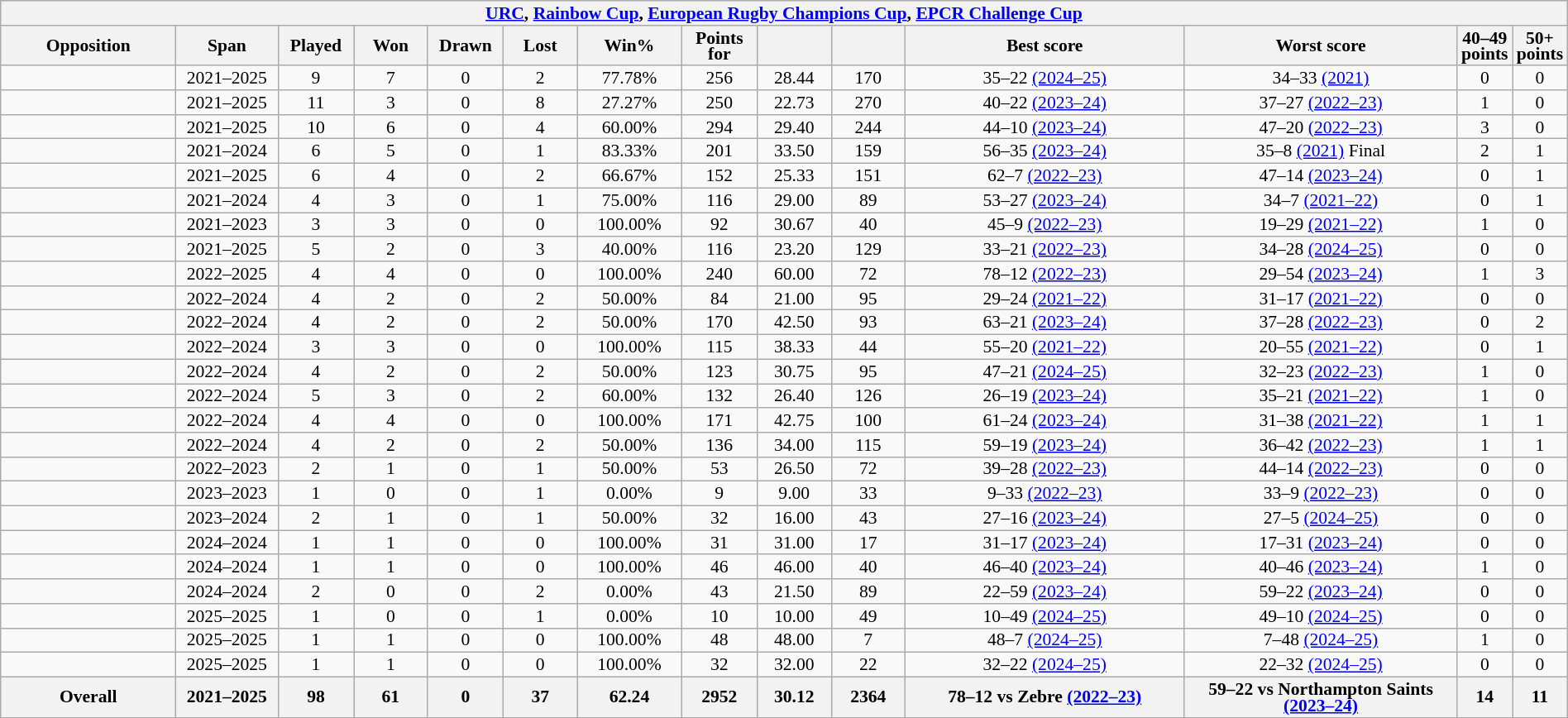<table class="wikitable collapsible sortable" style="text-align:center;line-height:90%;font-size:90%;width:100%">
<tr>
<th colspan=14><a href='#'>URC</a>, <a href='#'>Rainbow Cup</a>, <a href='#'>European Rugby Champions Cup</a>, <a href='#'>EPCR Challenge Cup</a></th>
</tr>
<tr>
<th style="width:12%;">Opposition</th>
<th style="width:7%;">Span</th>
<th style="width:5%;">Played</th>
<th style="width:5%;">Won</th>
<th style="width:5%;">Drawn</th>
<th style="width:5%;">Lost</th>
<th style="width:7%;">Win%</th>
<th style="width:5%;">Points for</th>
<th style="width:5%;"></th>
<th style="width:5%;"></th>
<th style="width:20%;">Best score</th>
<th style="width:20%;">Worst score</th>
<th style="width:5%;">40–49 points</th>
<th style="width:5%;">50+ points<br></th>
</tr>
<tr>
<td align=left></td>
<td>2021–2025</td>
<td>9</td>
<td>7</td>
<td>0</td>
<td>2</td>
<td>77.78%</td>
<td>256</td>
<td>28.44</td>
<td>170</td>
<td>35–22 <a href='#'>(2024–25)</a></td>
<td>34–33 <a href='#'>(2021)</a></td>
<td>0</td>
<td>0</td>
</tr>
<tr>
<td align=left></td>
<td>2021–2025</td>
<td>11</td>
<td>3</td>
<td>0</td>
<td>8</td>
<td>27.27%</td>
<td>250</td>
<td>22.73</td>
<td>270</td>
<td>40–22 <a href='#'>(2023–24)</a></td>
<td>37–27 <a href='#'>(2022–23)</a></td>
<td>1</td>
<td>0</td>
</tr>
<tr>
<td align=left></td>
<td>2021–2025</td>
<td>10</td>
<td>6</td>
<td>0</td>
<td>4</td>
<td>60.00%</td>
<td>294</td>
<td>29.40</td>
<td>244</td>
<td>44–10 <a href='#'>(2023–24)</a></td>
<td>47–20 <a href='#'>(2022–23)</a></td>
<td>3</td>
<td>0</td>
</tr>
<tr>
<td align=left></td>
<td>2021–2024</td>
<td>6</td>
<td>5</td>
<td>0</td>
<td>1</td>
<td>83.33%</td>
<td>201</td>
<td>33.50</td>
<td>159</td>
<td>56–35 <a href='#'>(2023–24)</a></td>
<td>35–8 <a href='#'>(2021)</a> Final</td>
<td>2</td>
<td>1</td>
</tr>
<tr>
<td align=left></td>
<td>2021–2025</td>
<td>6</td>
<td>4</td>
<td>0</td>
<td>2</td>
<td>66.67%</td>
<td>152</td>
<td>25.33</td>
<td>151</td>
<td>62–7 <a href='#'>(2022–23)</a></td>
<td>47–14 <a href='#'>(2023–24)</a></td>
<td>0</td>
<td>1</td>
</tr>
<tr>
<td align=left></td>
<td>2021–2024</td>
<td>4</td>
<td>3</td>
<td>0</td>
<td>1</td>
<td>75.00%</td>
<td>116</td>
<td>29.00</td>
<td>89</td>
<td>53–27 <a href='#'>(2023–24)</a></td>
<td>34–7 <a href='#'>(2021–22)</a></td>
<td>0</td>
<td>1</td>
</tr>
<tr>
<td align=left></td>
<td>2021–2023</td>
<td>3</td>
<td>3</td>
<td>0</td>
<td>0</td>
<td>100.00%</td>
<td>92</td>
<td>30.67</td>
<td>40</td>
<td>45–9 <a href='#'>(2022–23)</a></td>
<td>19–29 <a href='#'>(2021–22)</a></td>
<td>1</td>
<td>0</td>
</tr>
<tr>
<td align=left></td>
<td>2021–2025</td>
<td>5</td>
<td>2</td>
<td>0</td>
<td>3</td>
<td>40.00%</td>
<td>116</td>
<td>23.20</td>
<td>129</td>
<td>33–21 <a href='#'>(2022–23)</a></td>
<td>34–28 <a href='#'>(2024–25)</a></td>
<td>0</td>
<td>0</td>
</tr>
<tr>
<td align=left></td>
<td>2022–2025</td>
<td>4</td>
<td>4</td>
<td>0</td>
<td>0</td>
<td>100.00%</td>
<td>240</td>
<td>60.00</td>
<td>72</td>
<td>78–12 <a href='#'>(2022–23)</a></td>
<td>29–54 <a href='#'>(2023–24)</a></td>
<td>1</td>
<td>3</td>
</tr>
<tr>
<td align=left></td>
<td>2022–2024</td>
<td>4</td>
<td>2</td>
<td>0</td>
<td>2</td>
<td>50.00%</td>
<td>84</td>
<td>21.00</td>
<td>95</td>
<td>29–24 <a href='#'>(2021–22)</a></td>
<td>31–17 <a href='#'>(2021–22)</a></td>
<td>0</td>
<td>0</td>
</tr>
<tr>
<td align=left></td>
<td>2022–2024</td>
<td>4</td>
<td>2</td>
<td>0</td>
<td>2</td>
<td>50.00%</td>
<td>170</td>
<td>42.50</td>
<td>93</td>
<td>63–21 <a href='#'>(2023–24)</a></td>
<td>37–28 <a href='#'>(2022–23)</a></td>
<td>0</td>
<td>2</td>
</tr>
<tr>
<td align=left></td>
<td>2022–2024</td>
<td>3</td>
<td>3</td>
<td>0</td>
<td>0</td>
<td>100.00%</td>
<td>115</td>
<td>38.33</td>
<td>44</td>
<td>55–20 <a href='#'>(2021–22)</a></td>
<td>20–55 <a href='#'>(2021–22)</a></td>
<td>0</td>
<td>1</td>
</tr>
<tr>
<td align=left></td>
<td>2022–2024</td>
<td>4</td>
<td>2</td>
<td>0</td>
<td>2</td>
<td>50.00%</td>
<td>123</td>
<td>30.75</td>
<td>95</td>
<td>47–21 <a href='#'>(2024–25)</a></td>
<td>32–23 <a href='#'>(2022–23)</a></td>
<td>1</td>
<td>0</td>
</tr>
<tr>
<td align=left></td>
<td>2022–2024</td>
<td>5</td>
<td>3</td>
<td>0</td>
<td>2</td>
<td>60.00%</td>
<td>132</td>
<td>26.40</td>
<td>126</td>
<td>26–19 <a href='#'>(2023–24)</a></td>
<td>35–21 <a href='#'>(2021–22)</a></td>
<td>1</td>
<td>0</td>
</tr>
<tr>
<td align=left></td>
<td>2022–2024</td>
<td>4</td>
<td>4</td>
<td>0</td>
<td>0</td>
<td>100.00%</td>
<td>171</td>
<td>42.75</td>
<td>100</td>
<td>61–24 <a href='#'>(2023–24)</a></td>
<td>31–38 <a href='#'>(2021–22)</a></td>
<td>1</td>
<td>1</td>
</tr>
<tr>
<td align=left></td>
<td>2022–2024</td>
<td>4</td>
<td>2</td>
<td>0</td>
<td>2</td>
<td>50.00%</td>
<td>136</td>
<td>34.00</td>
<td>115</td>
<td>59–19 <a href='#'>(2023–24)</a></td>
<td>36–42 <a href='#'>(2022–23)</a></td>
<td>1</td>
<td>1</td>
</tr>
<tr>
<td align=left></td>
<td>2022–2023</td>
<td>2</td>
<td>1</td>
<td>0</td>
<td>1</td>
<td>50.00%</td>
<td>53</td>
<td>26.50</td>
<td>72</td>
<td>39–28 <a href='#'>(2022–23)</a></td>
<td>44–14 <a href='#'>(2022–23)</a></td>
<td>0</td>
<td>0</td>
</tr>
<tr>
<td align=left></td>
<td>2023–2023</td>
<td>1</td>
<td>0</td>
<td>0</td>
<td>1</td>
<td>0.00%</td>
<td>9</td>
<td>9.00</td>
<td>33</td>
<td>9–33 <a href='#'>(2022–23)</a></td>
<td>33–9 <a href='#'>(2022–23)</a></td>
<td>0</td>
<td>0</td>
</tr>
<tr>
<td align=left></td>
<td>2023–2024</td>
<td>2</td>
<td>1</td>
<td>0</td>
<td>1</td>
<td>50.00%</td>
<td>32</td>
<td>16.00</td>
<td>43</td>
<td>27–16 <a href='#'>(2023–24)</a></td>
<td>27–5 <a href='#'>(2024–25)</a></td>
<td>0</td>
<td>0</td>
</tr>
<tr>
<td align=left></td>
<td>2024–2024</td>
<td>1</td>
<td>1</td>
<td>0</td>
<td>0</td>
<td>100.00%</td>
<td>31</td>
<td>31.00</td>
<td>17</td>
<td>31–17 <a href='#'>(2023–24)</a></td>
<td>17–31 <a href='#'>(2023–24)</a></td>
<td>0</td>
<td>0</td>
</tr>
<tr>
<td align=left></td>
<td>2024–2024</td>
<td>1</td>
<td>1</td>
<td>0</td>
<td>0</td>
<td>100.00%</td>
<td>46</td>
<td>46.00</td>
<td>40</td>
<td>46–40 <a href='#'>(2023–24)</a></td>
<td>40–46 <a href='#'>(2023–24)</a></td>
<td>1</td>
<td>0</td>
</tr>
<tr>
<td align=left></td>
<td>2024–2024</td>
<td>2</td>
<td>0</td>
<td>0</td>
<td>2</td>
<td>0.00%</td>
<td>43</td>
<td>21.50</td>
<td>89</td>
<td>22–59 <a href='#'>(2023–24)</a></td>
<td>59–22 <a href='#'>(2023–24)</a></td>
<td>0</td>
<td>0</td>
</tr>
<tr>
<td align=left></td>
<td>2025–2025</td>
<td>1</td>
<td>0</td>
<td>0</td>
<td>1</td>
<td>0.00%</td>
<td>10</td>
<td>10.00</td>
<td>49</td>
<td>10–49 <a href='#'>(2024–25)</a></td>
<td>49–10 <a href='#'>(2024–25)</a></td>
<td>0</td>
<td>0</td>
</tr>
<tr>
<td align=left></td>
<td>2025–2025</td>
<td>1</td>
<td>1</td>
<td>0</td>
<td>0</td>
<td>100.00%</td>
<td>48</td>
<td>48.00</td>
<td>7</td>
<td>48–7 <a href='#'>(2024–25)</a></td>
<td>7–48 <a href='#'>(2024–25)</a></td>
<td>1</td>
<td>0</td>
</tr>
<tr>
<td align=left></td>
<td>2025–2025</td>
<td>1</td>
<td>1</td>
<td>0</td>
<td>0</td>
<td>100.00%</td>
<td>32</td>
<td>32.00</td>
<td>22</td>
<td>32–22 <a href='#'>(2024–25)</a></td>
<td>22–32 <a href='#'>(2024–25)</a></td>
<td>0</td>
<td>0</td>
</tr>
<tr class="sortbottom">
<th>Overall</th>
<th>2021–2025</th>
<th>98</th>
<th>61</th>
<th>0</th>
<th>37</th>
<th>62.24</th>
<th>2952</th>
<th>30.12</th>
<th>2364</th>
<th>78–12 vs Zebre <a href='#'>(2022–23)</a></th>
<th>59–22 vs Northampton Saints <a href='#'>(2023–24)</a></th>
<th>14</th>
<th>11</th>
</tr>
</table>
